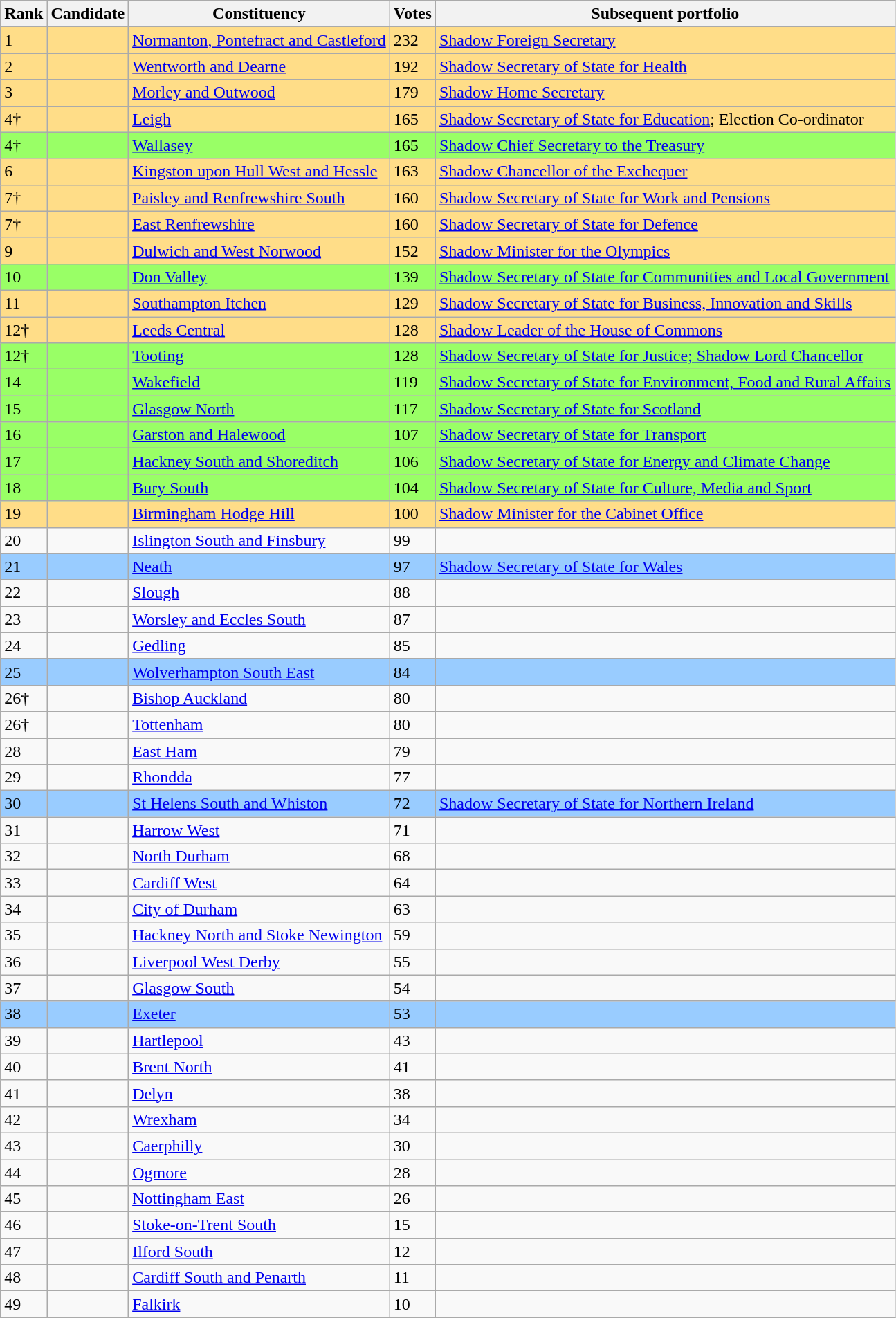<table class="wikitable sortable">
<tr>
<th>Rank</th>
<th>Candidate</th>
<th>Constituency</th>
<th>Votes</th>
<th>Subsequent portfolio</th>
</tr>
<tr bgcolor=ffdd88>
<td>1</td>
<td></td>
<td><a href='#'>Normanton, Pontefract and Castleford</a></td>
<td>232</td>
<td><a href='#'>Shadow Foreign Secretary</a></td>
</tr>
<tr bgcolor=ffdd88>
<td>2</td>
<td></td>
<td><a href='#'>Wentworth and Dearne</a></td>
<td>192</td>
<td><a href='#'>Shadow Secretary of State for Health</a></td>
</tr>
<tr bgcolor=ffdd88>
<td>3</td>
<td></td>
<td><a href='#'>Morley and Outwood</a></td>
<td>179</td>
<td><a href='#'>Shadow Home Secretary</a></td>
</tr>
<tr bgcolor=ffdd88>
<td>4†</td>
<td></td>
<td><a href='#'>Leigh</a></td>
<td>165</td>
<td><a href='#'>Shadow Secretary of State for Education</a>; Election Co-ordinator</td>
</tr>
<tr bgcolor=99ff66>
<td>4†</td>
<td></td>
<td><a href='#'>Wallasey</a></td>
<td>165</td>
<td><a href='#'>Shadow Chief Secretary to the Treasury</a></td>
</tr>
<tr bgcolor=ffdd88>
<td>6</td>
<td></td>
<td><a href='#'>Kingston upon Hull West and Hessle</a></td>
<td>163</td>
<td><a href='#'>Shadow Chancellor of the Exchequer</a></td>
</tr>
<tr bgcolor=ffdd88>
<td>7†</td>
<td></td>
<td><a href='#'>Paisley and Renfrewshire South</a></td>
<td>160</td>
<td><a href='#'>Shadow Secretary of State for Work and Pensions</a></td>
</tr>
<tr bgcolor=ffdd88>
<td>7†</td>
<td></td>
<td><a href='#'>East Renfrewshire</a></td>
<td>160</td>
<td><a href='#'>Shadow Secretary of State for Defence</a></td>
</tr>
<tr bgcolor=ffdd88>
<td>9</td>
<td></td>
<td><a href='#'>Dulwich and West Norwood</a></td>
<td>152</td>
<td><a href='#'>Shadow Minister for the Olympics</a></td>
</tr>
<tr bgcolor=99ff66>
<td>10</td>
<td></td>
<td><a href='#'>Don Valley</a></td>
<td>139</td>
<td><a href='#'>Shadow Secretary of State for Communities and Local Government</a></td>
</tr>
<tr bgcolor=ffdd88>
<td>11</td>
<td></td>
<td><a href='#'>Southampton Itchen</a></td>
<td>129</td>
<td><a href='#'>Shadow Secretary of State for Business, Innovation and Skills</a></td>
</tr>
<tr bgcolor=ffdd88>
<td>12†</td>
<td></td>
<td><a href='#'>Leeds Central</a></td>
<td>128</td>
<td><a href='#'>Shadow Leader of the House of Commons</a></td>
</tr>
<tr bgcolor=99ff66>
<td>12†</td>
<td></td>
<td><a href='#'>Tooting</a></td>
<td>128</td>
<td><a href='#'>Shadow Secretary of State for Justice; Shadow Lord Chancellor</a></td>
</tr>
<tr bgcolor=99ff66>
<td>14</td>
<td></td>
<td><a href='#'>Wakefield</a></td>
<td>119</td>
<td><a href='#'>Shadow Secretary of State for Environment, Food and Rural Affairs</a></td>
</tr>
<tr bgcolor=99ff66>
<td>15</td>
<td></td>
<td><a href='#'>Glasgow North</a></td>
<td>117</td>
<td><a href='#'>Shadow Secretary of State for Scotland</a></td>
</tr>
<tr bgcolor=99ff66>
<td>16</td>
<td></td>
<td><a href='#'>Garston and Halewood</a></td>
<td>107</td>
<td><a href='#'>Shadow Secretary of State for Transport</a></td>
</tr>
<tr bgcolor=99ff66>
<td>17</td>
<td></td>
<td><a href='#'>Hackney South and Shoreditch</a></td>
<td>106</td>
<td><a href='#'>Shadow Secretary of State for Energy and Climate Change</a></td>
</tr>
<tr bgcolor=99ff66>
<td>18</td>
<td></td>
<td><a href='#'>Bury South</a></td>
<td>104</td>
<td><a href='#'>Shadow Secretary of State for Culture, Media and Sport</a></td>
</tr>
<tr bgcolor=ffdd88>
<td>19</td>
<td></td>
<td><a href='#'>Birmingham Hodge Hill</a></td>
<td>100</td>
<td><a href='#'>Shadow Minister for the Cabinet Office</a></td>
</tr>
<tr>
<td>20</td>
<td></td>
<td><a href='#'>Islington South and Finsbury</a></td>
<td>99</td>
<td></td>
</tr>
<tr bgcolor=99ccff>
<td>21</td>
<td></td>
<td><a href='#'>Neath</a></td>
<td>97</td>
<td><a href='#'>Shadow Secretary of State for Wales</a></td>
</tr>
<tr>
<td>22</td>
<td></td>
<td><a href='#'>Slough</a></td>
<td>88</td>
<td></td>
</tr>
<tr>
<td>23</td>
<td></td>
<td><a href='#'>Worsley and Eccles South</a></td>
<td>87</td>
<td></td>
</tr>
<tr>
<td>24</td>
<td></td>
<td><a href='#'>Gedling</a></td>
<td>85</td>
<td></td>
</tr>
<tr bgcolor=99ccff>
<td>25</td>
<td></td>
<td><a href='#'>Wolverhampton South East</a></td>
<td>84</td>
<td></td>
</tr>
<tr>
<td>26†</td>
<td></td>
<td><a href='#'>Bishop Auckland</a></td>
<td>80</td>
<td></td>
</tr>
<tr>
<td>26†</td>
<td></td>
<td><a href='#'>Tottenham</a></td>
<td>80</td>
<td></td>
</tr>
<tr>
<td>28</td>
<td></td>
<td><a href='#'>East Ham</a></td>
<td>79</td>
</tr>
<tr>
<td>29</td>
<td></td>
<td><a href='#'>Rhondda</a></td>
<td>77</td>
<td></td>
</tr>
<tr bgcolor=99ccff>
<td>30</td>
<td></td>
<td><a href='#'>St Helens South and Whiston</a></td>
<td>72</td>
<td><a href='#'>Shadow Secretary of State for Northern Ireland</a></td>
</tr>
<tr>
<td>31</td>
<td></td>
<td><a href='#'>Harrow West</a></td>
<td>71</td>
<td></td>
</tr>
<tr>
<td>32</td>
<td></td>
<td><a href='#'>North Durham</a></td>
<td>68</td>
<td></td>
</tr>
<tr>
<td>33</td>
<td></td>
<td><a href='#'>Cardiff West</a></td>
<td>64</td>
<td></td>
</tr>
<tr>
<td>34</td>
<td></td>
<td><a href='#'>City of Durham</a></td>
<td>63</td>
<td></td>
</tr>
<tr>
<td>35</td>
<td></td>
<td><a href='#'>Hackney North and Stoke Newington</a></td>
<td>59</td>
<td></td>
</tr>
<tr>
<td>36</td>
<td></td>
<td><a href='#'>Liverpool West Derby</a></td>
<td>55</td>
<td></td>
</tr>
<tr>
<td>37</td>
<td></td>
<td><a href='#'>Glasgow South</a></td>
<td>54</td>
<td></td>
</tr>
<tr bgcolor=99ccff>
<td>38</td>
<td></td>
<td><a href='#'>Exeter</a></td>
<td>53</td>
<td></td>
</tr>
<tr>
<td>39</td>
<td></td>
<td><a href='#'>Hartlepool</a></td>
<td>43</td>
<td></td>
</tr>
<tr>
<td>40</td>
<td></td>
<td><a href='#'>Brent North</a></td>
<td>41</td>
<td></td>
</tr>
<tr>
<td>41</td>
<td></td>
<td><a href='#'>Delyn</a></td>
<td>38</td>
<td></td>
</tr>
<tr>
<td>42</td>
<td></td>
<td><a href='#'>Wrexham</a></td>
<td>34</td>
<td></td>
</tr>
<tr>
<td>43</td>
<td></td>
<td><a href='#'>Caerphilly</a></td>
<td>30</td>
<td></td>
</tr>
<tr>
<td>44</td>
<td></td>
<td><a href='#'>Ogmore</a></td>
<td>28</td>
<td></td>
</tr>
<tr>
<td>45</td>
<td></td>
<td><a href='#'>Nottingham East</a></td>
<td>26</td>
<td></td>
</tr>
<tr>
<td>46</td>
<td></td>
<td><a href='#'>Stoke-on-Trent South</a></td>
<td>15</td>
<td></td>
</tr>
<tr>
<td>47</td>
<td></td>
<td><a href='#'>Ilford South</a></td>
<td>12</td>
<td></td>
</tr>
<tr>
<td>48</td>
<td></td>
<td><a href='#'>Cardiff South and Penarth</a></td>
<td>11</td>
<td></td>
</tr>
<tr>
<td>49</td>
<td></td>
<td><a href='#'>Falkirk</a></td>
<td>10</td>
<td></td>
</tr>
</table>
